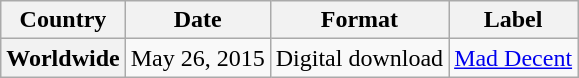<table class="wikitable plainrowheaders">
<tr>
<th scope="col">Country</th>
<th scope="col">Date</th>
<th scope="col">Format</th>
<th scope="col">Label</th>
</tr>
<tr>
<th scope="row">Worldwide</th>
<td>May 26, 2015</td>
<td>Digital download</td>
<td rowspan="1"><a href='#'>Mad Decent</a></td>
</tr>
</table>
